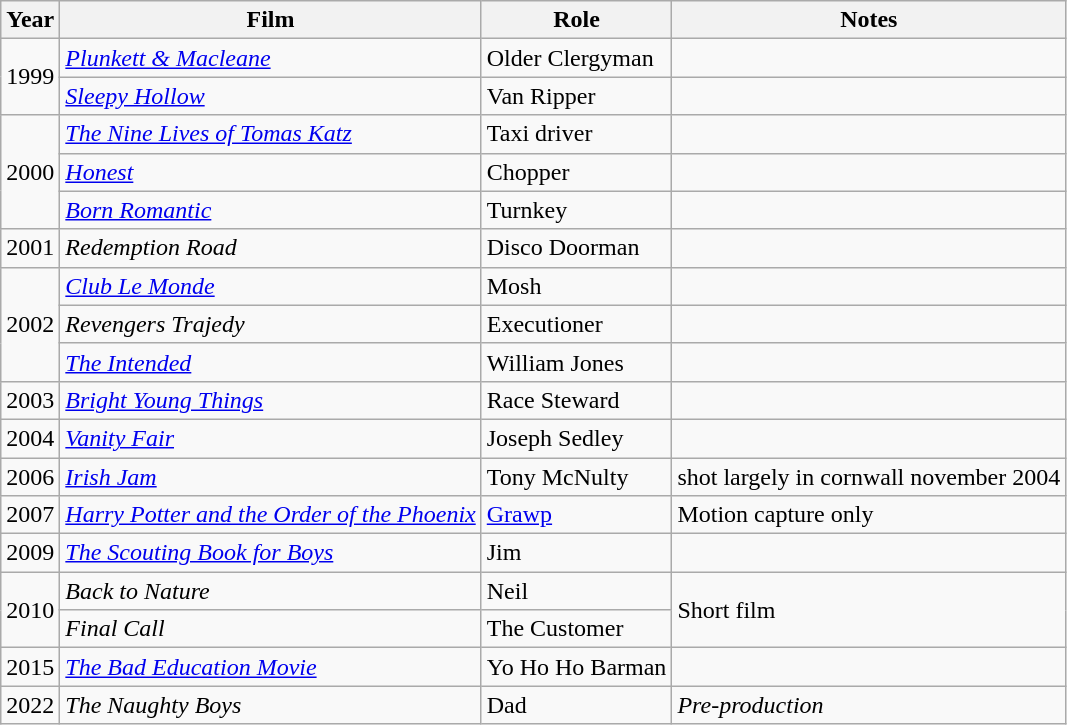<table class="wikitable sortable">
<tr>
<th>Year</th>
<th>Film</th>
<th>Role</th>
<th>Notes</th>
</tr>
<tr>
<td rowspan="2">1999</td>
<td><em><a href='#'>Plunkett & Macleane</a></em></td>
<td>Older Clergyman</td>
<td></td>
</tr>
<tr>
<td><em><a href='#'>Sleepy Hollow</a></em></td>
<td>Van Ripper</td>
<td></td>
</tr>
<tr>
<td rowspan="3">2000</td>
<td><em><a href='#'>The Nine Lives of Tomas Katz</a></em></td>
<td>Taxi driver</td>
<td></td>
</tr>
<tr>
<td><em><a href='#'>Honest</a></em></td>
<td>Chopper</td>
<td></td>
</tr>
<tr>
<td><em><a href='#'>Born Romantic</a></em></td>
<td>Turnkey</td>
<td></td>
</tr>
<tr>
<td>2001</td>
<td><em>Redemption Road</em></td>
<td>Disco Doorman</td>
<td></td>
</tr>
<tr>
<td rowspan="3">2002</td>
<td><em><a href='#'>Club Le Monde</a></em></td>
<td>Mosh</td>
<td></td>
</tr>
<tr>
<td><em>Revengers Trajedy</em></td>
<td>Executioner</td>
<td></td>
</tr>
<tr>
<td><em><a href='#'>The Intended</a></em></td>
<td>William Jones</td>
<td></td>
</tr>
<tr>
<td>2003</td>
<td><em><a href='#'>Bright Young Things</a></em></td>
<td>Race Steward</td>
<td></td>
</tr>
<tr>
<td>2004</td>
<td><em><a href='#'>Vanity Fair</a></em></td>
<td>Joseph Sedley</td>
<td></td>
</tr>
<tr>
<td>2006</td>
<td><em><a href='#'>Irish Jam</a></em></td>
<td>Tony McNulty</td>
<td>shot largely in cornwall november 2004</td>
</tr>
<tr>
<td>2007</td>
<td><em><a href='#'>Harry Potter and the Order of the Phoenix</a></em></td>
<td><a href='#'>Grawp</a></td>
<td>Motion capture only</td>
</tr>
<tr>
<td>2009</td>
<td><em><a href='#'>The Scouting Book for Boys</a></em></td>
<td>Jim</td>
<td></td>
</tr>
<tr>
<td rowspan="2">2010</td>
<td><em>Back to Nature</em></td>
<td>Neil</td>
<td rowspan="2">Short film</td>
</tr>
<tr>
<td><em>Final Call</em></td>
<td>The Customer</td>
</tr>
<tr>
<td>2015</td>
<td><em><a href='#'>The Bad Education Movie</a></em></td>
<td>Yo Ho Ho Barman</td>
<td></td>
</tr>
<tr>
<td>2022</td>
<td><em>The Naughty Boys</em></td>
<td>Dad</td>
<td><em>Pre-production</em></td>
</tr>
</table>
